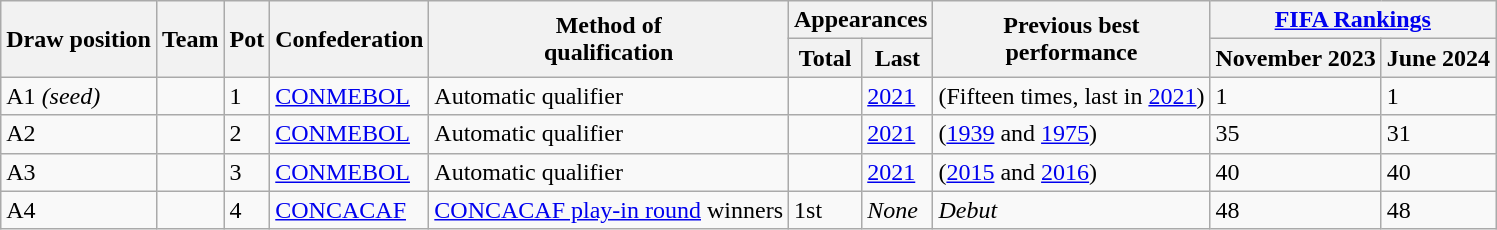<table class="wikitable sortable">
<tr>
<th rowspan=2>Draw position</th>
<th rowspan=2>Team</th>
<th rowspan=2>Pot</th>
<th rowspan=2>Confederation</th>
<th rowspan=2>Method of<br>qualification</th>
<th colspan=2>Appearances</th>
<th rowspan=2>Previous best<br>performance</th>
<th colspan=2><a href='#'>FIFA Rankings</a></th>
</tr>
<tr>
<th>Total</th>
<th>Last</th>
<th>November 2023</th>
<th>June 2024</th>
</tr>
<tr>
<td>A1 <em>(seed)</em></td>
<td style=white-space:nowrap></td>
<td>1</td>
<td><a href='#'>CONMEBOL</a></td>
<td>Automatic qualifier</td>
<td></td>
<td><a href='#'>2021</a></td>
<td> (Fifteen times, last in <a href='#'>2021</a>)</td>
<td>1</td>
<td>1</td>
</tr>
<tr>
<td>A2</td>
<td style=white-space:nowrap></td>
<td>2</td>
<td><a href='#'>CONMEBOL</a></td>
<td>Automatic qualifier</td>
<td></td>
<td><a href='#'>2021</a></td>
<td> (<a href='#'>1939</a> and <a href='#'>1975</a>)</td>
<td>35</td>
<td>31</td>
</tr>
<tr>
<td>A3</td>
<td style=white-space:nowrap></td>
<td>3</td>
<td><a href='#'>CONMEBOL</a></td>
<td>Automatic qualifier</td>
<td></td>
<td><a href='#'>2021</a></td>
<td> (<a href='#'>2015</a> and <a href='#'>2016</a>)</td>
<td>40</td>
<td>40</td>
</tr>
<tr>
<td>A4</td>
<td style=white-space:nowrap></td>
<td>4</td>
<td><a href='#'>CONCACAF</a></td>
<td><a href='#'>CONCACAF play-in round</a> winners</td>
<td>1st</td>
<td><em>None</em></td>
<td><em>Debut</em></td>
<td>48</td>
<td>48</td>
</tr>
</table>
